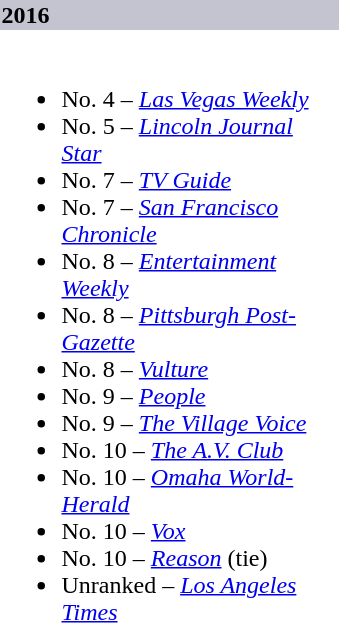<table class="collapsible collapsed">
<tr>
<th style="width:14em; background:#C4C3D0; text-align:left">2016</th>
</tr>
<tr>
<td colspan=><br><ul><li>No. 4 – <em><a href='#'>Las Vegas Weekly</a></em></li><li>No. 5 – <em><a href='#'>Lincoln Journal Star</a></em></li><li>No. 7 – <em><a href='#'>TV Guide</a></em></li><li>No. 7 – <em><a href='#'>San Francisco Chronicle</a></em></li><li>No. 8 – <em><a href='#'>Entertainment Weekly</a></em></li><li>No. 8 – <em><a href='#'>Pittsburgh Post-Gazette</a></em></li><li>No. 8 – <em><a href='#'>Vulture</a></em></li><li>No. 9 – <em><a href='#'>People</a></em></li><li>No. 9 – <em><a href='#'>The Village Voice</a></em></li><li>No. 10 – <em><a href='#'>The A.V. Club</a></em></li><li>No. 10 – <em><a href='#'>Omaha World-Herald</a></em></li><li>No. 10 – <em><a href='#'>Vox</a></em></li><li>No. 10 – <em><a href='#'>Reason</a></em> (tie)</li><li>Unranked – <em><a href='#'>Los Angeles Times</a></em></li></ul></td>
</tr>
</table>
